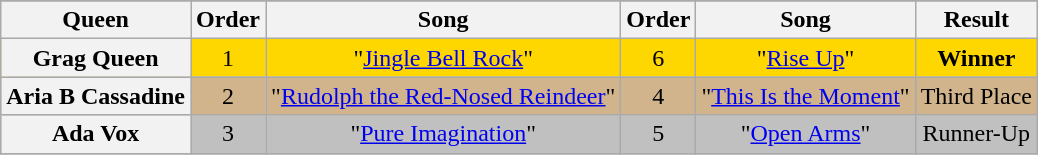<table class="wikitable plainrowheaders" style="text-align:center;">
<tr>
</tr>
<tr>
<th scope="col">Queen</th>
<th scope="col">Order</th>
<th scope="col">Song</th>
<th scope="col">Order</th>
<th scope="col">Song</th>
<th scope="col">Result</th>
</tr>
<tr style="background:gold;">
<th>Grag Queen</th>
<td>1</td>
<td>"<a href='#'>Jingle Bell Rock</a>"</td>
<td>6</td>
<td>"<a href='#'>Rise Up</a>"</td>
<td><strong>Winner</strong></td>
</tr>
<tr style="background:tan;">
<th>Aria B Cassadine</th>
<td>2</td>
<td>"<a href='#'>Rudolph the Red-Nosed Reindeer</a>"</td>
<td>4</td>
<td>"<a href='#'>This Is the Moment</a>"</td>
<td>Third Place</td>
</tr>
<tr style="background:silver;">
<th>Ada Vox</th>
<td>3</td>
<td>"<a href='#'>Pure Imagination</a>"</td>
<td>5</td>
<td>"<a href='#'>Open Arms</a>"</td>
<td>Runner-Up</td>
</tr>
<tr>
</tr>
</table>
